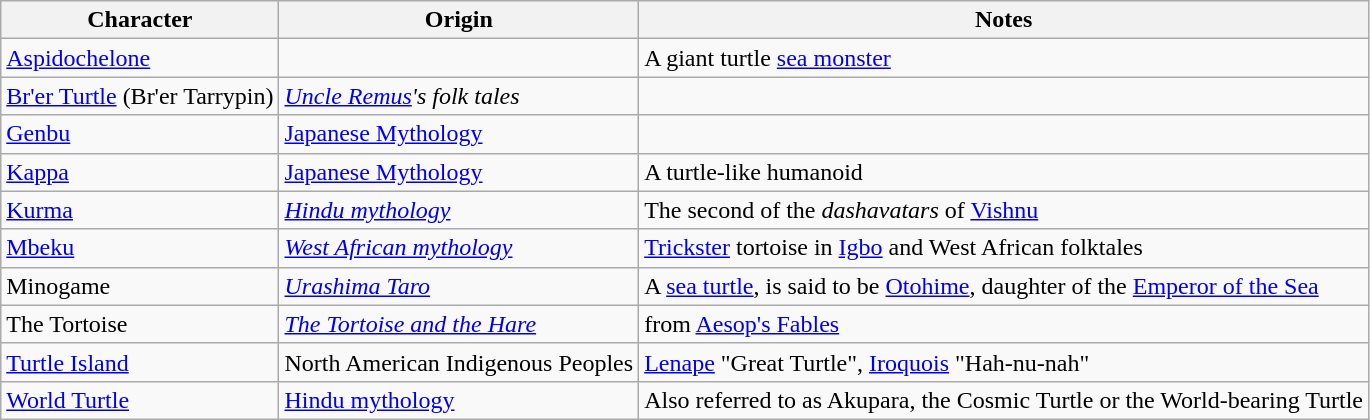<table class="wikitable sortable">
<tr>
<th>Character</th>
<th>Origin</th>
<th>Notes</th>
</tr>
<tr>
<td><a href='#'>Aspidochelone</a></td>
<td></td>
<td>A giant turtle <a href='#'>sea monster</a></td>
</tr>
<tr>
<td><a href='#'>Br'er Turtle</a> (Br'er Tarrypin)</td>
<td><em><a href='#'>Uncle Remus</a>'s folk tales</em></td>
<td></td>
</tr>
<tr>
<td><a href='#'>Genbu</a></td>
<td><a href='#'>Japanese Mythology</a></td>
<td></td>
</tr>
<tr>
<td><a href='#'>Kappa</a></td>
<td><a href='#'>Japanese Mythology</a></td>
<td>A turtle-like humanoid</td>
</tr>
<tr>
<td><a href='#'>Kurma</a></td>
<td><em><a href='#'>Hindu mythology</a></em></td>
<td>The second of the <em>dashavatars</em> of <a href='#'>Vishnu</a></td>
</tr>
<tr>
<td><a href='#'>Mbeku</a></td>
<td><em><a href='#'>West African mythology</a></em></td>
<td><a href='#'>Trickster</a> tortoise in <a href='#'>Igbo</a> and West African folktales</td>
</tr>
<tr>
<td>Minogame</td>
<td><em><a href='#'>Urashima Taro</a></em></td>
<td>A <a href='#'>sea turtle</a>, is said to be <a href='#'>Otohime</a>, daughter of the <a href='#'>Emperor of the Sea</a></td>
</tr>
<tr>
<td>The Tortoise</td>
<td><em><a href='#'>The Tortoise and the Hare</a></em></td>
<td>from <a href='#'>Aesop's Fables</a></td>
</tr>
<tr>
<td><a href='#'>Turtle Island</a></td>
<td>North American Indigenous Peoples</td>
<td><a href='#'>Lenape</a> "Great Turtle", <a href='#'>Iroquois</a> "Hah-nu-nah"</td>
</tr>
<tr>
<td><a href='#'>World Turtle</a></td>
<td><a href='#'>Hindu mythology</a></td>
<td>Also referred to as Akupara, the Cosmic Turtle or the World-bearing Turtle</td>
</tr>
</table>
